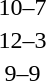<table style="text-align:center">
<tr>
<th width=200></th>
<th width=100></th>
<th width=200></th>
</tr>
<tr>
<td align=right><strong></strong></td>
<td>10–7</td>
<td align=left></td>
</tr>
<tr>
<td align=right><strong></strong></td>
<td>12–3</td>
<td align=left></td>
</tr>
<tr>
<td align=right><strong></strong></td>
<td>9–9</td>
<td align=left><strong></strong></td>
</tr>
</table>
